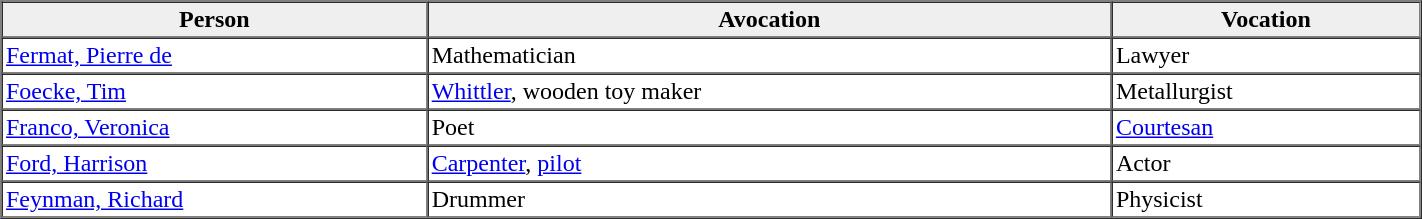<table border=1 cellpadding=2 cellspacing=0 width=75%>
<tr style="background:#efefef">
<th width=30%>Person</th>
<th>Avocation</th>
<th>Vocation</th>
</tr>
<tr>
<td><a href='#'>Fermat, Pierre de</a></td>
<td>Mathematician</td>
<td>Lawyer</td>
</tr>
<tr>
<td><a href='#'>Foecke, Tim</a></td>
<td><a href='#'>Whittler</a>, wooden toy maker</td>
<td>Metallurgist</td>
</tr>
<tr>
<td><a href='#'>Franco, Veronica</a></td>
<td>Poet</td>
<td><a href='#'>Courtesan</a></td>
</tr>
<tr>
<td><a href='#'>Ford, Harrison</a></td>
<td><a href='#'>Carpenter</a>, <a href='#'>pilot</a></td>
<td>Actor</td>
</tr>
<tr>
<td><a href='#'>Feynman, Richard</a></td>
<td>Drummer</td>
<td>Physicist</td>
</tr>
</table>
